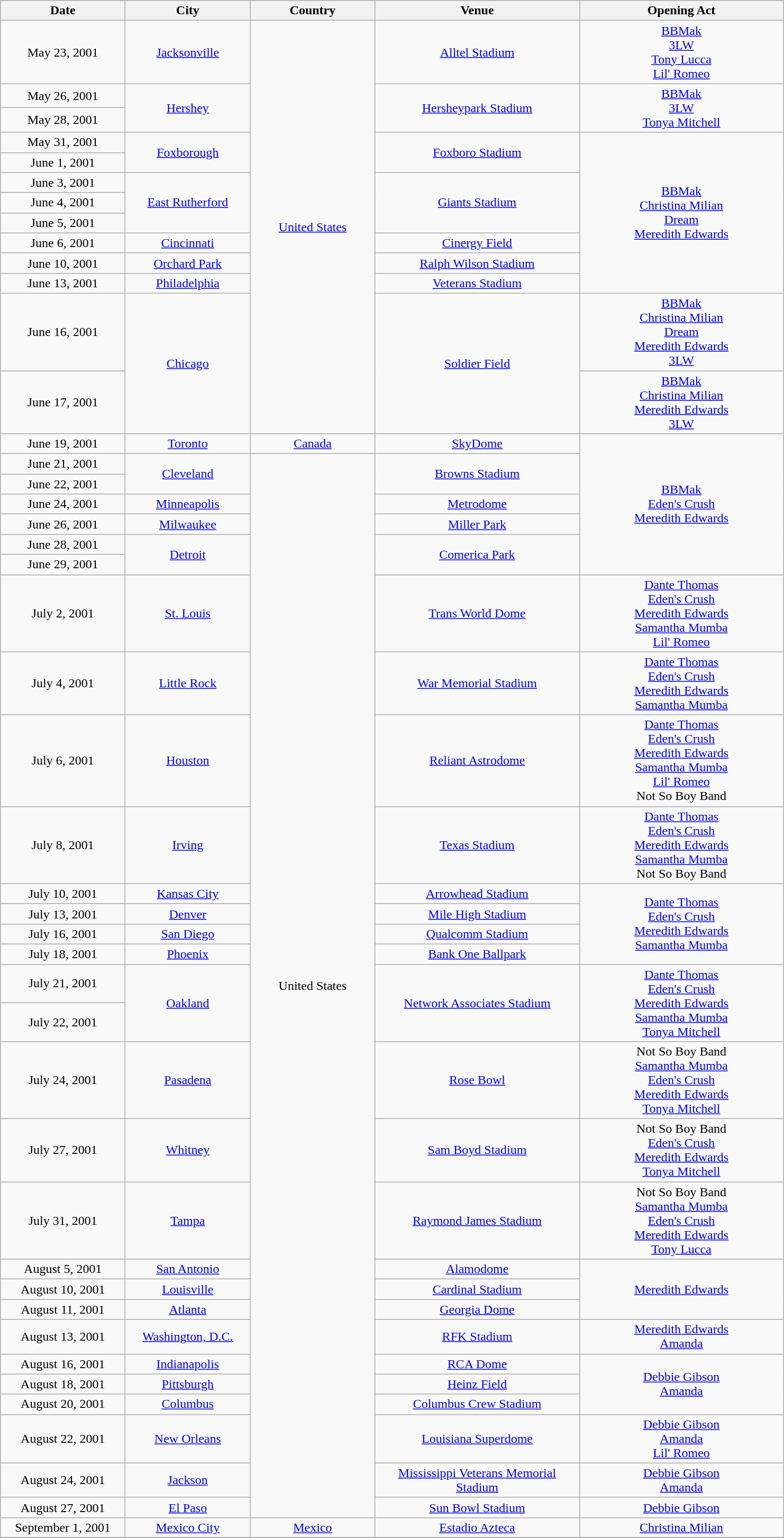<table class="wikitable" style="text-align:center">
<tr ">
<th style="width:150px;">Date</th>
<th style="width:150px;">City</th>
<th style="width:150px;">Country</th>
<th style="width:250px;">Venue</th>
<th style="width:250px;">Opening Act</th>
</tr>
<tr>
<td>May 23, 2001</td>
<td><a href='#'>Jacksonville</a></td>
<td rowspan="13"><a href='#'>United States</a></td>
<td><a href='#'>Alltel Stadium</a></td>
<td><a href='#'>BBMak</a><br> <a href='#'>3LW</a> <br> <a href='#'>Tony Lucca</a> <br> <a href='#'>Lil' Romeo</a></td>
</tr>
<tr>
<td>May 26, 2001</td>
<td rowspan="2"><a href='#'>Hershey</a></td>
<td rowspan="2"><a href='#'>Hersheypark Stadium</a></td>
<td rowspan="2"><a href='#'>BBMak</a><br> <a href='#'>3LW</a> <br> <a href='#'>Tonya Mitchell</a></td>
</tr>
<tr>
<td>May 28, 2001</td>
</tr>
<tr>
<td>May 31, 2001</td>
<td rowspan="2"><a href='#'>Foxborough</a></td>
<td rowspan="2"><a href='#'>Foxboro Stadium</a></td>
<td rowspan="8"><a href='#'>BBMak</a><br><a href='#'>Christina Milian</a><br><a href='#'>Dream</a><br><a href='#'>Meredith Edwards</a></td>
</tr>
<tr>
<td>June 1, 2001</td>
</tr>
<tr>
<td>June 3, 2001</td>
<td rowspan="3"><a href='#'>East Rutherford</a></td>
<td rowspan="3"><a href='#'>Giants Stadium</a></td>
</tr>
<tr>
<td>June 4, 2001</td>
</tr>
<tr>
<td>June 5, 2001</td>
</tr>
<tr>
<td>June 6, 2001</td>
<td><a href='#'>Cincinnati</a></td>
<td><a href='#'>Cinergy Field</a></td>
</tr>
<tr>
<td>June 10, 2001</td>
<td><a href='#'>Orchard Park</a></td>
<td><a href='#'>Ralph Wilson Stadium</a></td>
</tr>
<tr>
<td>June 13, 2001</td>
<td><a href='#'>Philadelphia</a></td>
<td><a href='#'>Veterans Stadium</a></td>
</tr>
<tr>
<td>June 16, 2001</td>
<td rowspan="2"><a href='#'>Chicago</a></td>
<td rowspan="2"><a href='#'>Soldier Field</a></td>
<td><a href='#'>BBMak</a><br><a href='#'>Christina Milian</a><br><a href='#'>Dream</a><br><a href='#'>Meredith Edwards</a><br><a href='#'>3LW</a></td>
</tr>
<tr>
<td>June 17, 2001</td>
<td><a href='#'>BBMak</a><br><a href='#'>Christina Milian</a><br><a href='#'>Meredith Edwards</a><br><a href='#'>3LW</a></td>
</tr>
<tr>
<td>June 19, 2001</td>
<td><a href='#'>Toronto</a></td>
<td><a href='#'>Canada</a></td>
<td><a href='#'>SkyDome</a></td>
<td rowspan="7"><a href='#'>BBMak</a><br><a href='#'>Eden's Crush</a><br><a href='#'>Meredith Edwards</a></td>
</tr>
<tr>
<td>June 21, 2001</td>
<td rowspan="2"><a href='#'>Cleveland</a></td>
<td rowspan="29">United States</td>
<td rowspan="2"><a href='#'>Browns Stadium</a></td>
</tr>
<tr>
<td>June 22, 2001</td>
</tr>
<tr>
<td>June 24, 2001</td>
<td><a href='#'>Minneapolis</a></td>
<td><a href='#'>Metrodome</a></td>
</tr>
<tr>
<td>June 26, 2001</td>
<td><a href='#'>Milwaukee</a></td>
<td><a href='#'>Miller Park</a></td>
</tr>
<tr>
<td>June 28, 2001</td>
<td rowspan="2"><a href='#'>Detroit</a></td>
<td rowspan="2"><a href='#'>Comerica Park</a></td>
</tr>
<tr>
<td>June 29, 2001</td>
</tr>
<tr>
<td>July 2, 2001</td>
<td><a href='#'>St. Louis</a></td>
<td><a href='#'>Trans World Dome</a></td>
<td><a href='#'>Dante Thomas</a><br><a href='#'>Eden's Crush</a><br><a href='#'>Meredith Edwards</a><br><a href='#'>Samantha Mumba</a><br><a href='#'>Lil' Romeo</a></td>
</tr>
<tr>
<td>July 4, 2001</td>
<td><a href='#'>Little Rock</a></td>
<td><a href='#'>War Memorial Stadium</a></td>
<td><a href='#'>Dante Thomas</a><br><a href='#'>Eden's Crush</a><br><a href='#'>Meredith Edwards</a><br><a href='#'>Samantha Mumba</a></td>
</tr>
<tr>
<td>July 6, 2001</td>
<td><a href='#'>Houston</a></td>
<td><a href='#'>Reliant Astrodome</a></td>
<td><a href='#'>Dante Thomas</a><br><a href='#'>Eden's Crush</a><br><a href='#'>Meredith Edwards</a><br><a href='#'>Samantha Mumba</a><br><a href='#'>Lil' Romeo</a><br>Not So Boy Band</td>
</tr>
<tr>
<td>July 8, 2001</td>
<td><a href='#'>Irving</a></td>
<td><a href='#'>Texas Stadium</a></td>
<td><a href='#'>Dante Thomas</a><br><a href='#'>Eden's Crush</a><br><a href='#'>Meredith Edwards</a><br><a href='#'>Samantha Mumba</a><br>Not So Boy Band</td>
</tr>
<tr>
<td>July 10, 2001</td>
<td><a href='#'>Kansas City</a></td>
<td><a href='#'>Arrowhead Stadium</a></td>
<td rowspan="4"><a href='#'>Dante Thomas</a><br><a href='#'>Eden's Crush</a><br><a href='#'>Meredith Edwards</a><br><a href='#'>Samantha Mumba</a></td>
</tr>
<tr>
<td>July 13, 2001</td>
<td><a href='#'>Denver</a></td>
<td><a href='#'>Mile High Stadium</a></td>
</tr>
<tr>
<td>July 16, 2001</td>
<td><a href='#'>San Diego</a></td>
<td><a href='#'>Qualcomm Stadium</a></td>
</tr>
<tr>
<td>July 18, 2001</td>
<td><a href='#'>Phoenix</a></td>
<td><a href='#'>Bank One Ballpark</a></td>
</tr>
<tr>
<td>July 21, 2001</td>
<td rowspan="2"><a href='#'>Oakland</a></td>
<td rowspan="2"><a href='#'>Network Associates Stadium</a></td>
<td rowspan="2"><a href='#'>Dante Thomas</a><br><a href='#'>Eden's Crush</a><br><a href='#'>Meredith Edwards</a><br><a href='#'>Samantha Mumba</a><br><a href='#'>Tonya Mitchell</a></td>
</tr>
<tr>
<td>July 22, 2001</td>
</tr>
<tr>
<td>July 24, 2001</td>
<td><a href='#'>Pasadena</a></td>
<td><a href='#'>Rose Bowl</a></td>
<td>Not So Boy Band<br><a href='#'>Samantha Mumba</a><br><a href='#'>Eden's Crush</a><br><a href='#'>Meredith Edwards</a><br><a href='#'>Tonya Mitchell</a></td>
</tr>
<tr>
<td>July 27, 2001</td>
<td><a href='#'>Whitney</a></td>
<td><a href='#'>Sam Boyd Stadium</a></td>
<td>Not So Boy Band<br><a href='#'>Eden's Crush</a><br><a href='#'>Meredith Edwards</a><br><a href='#'>Tonya Mitchell</a></td>
</tr>
<tr>
<td>July 31, 2001</td>
<td><a href='#'>Tampa</a></td>
<td><a href='#'>Raymond James Stadium</a></td>
<td>Not So Boy Band<br><a href='#'>Samantha Mumba</a><br><a href='#'>Eden's Crush</a><br><a href='#'>Meredith Edwards</a><br><a href='#'>Tony Lucca</a></td>
</tr>
<tr>
<td>August 5, 2001</td>
<td><a href='#'>San Antonio</a></td>
<td><a href='#'>Alamodome</a></td>
<td rowspan="3"><a href='#'>Meredith Edwards</a></td>
</tr>
<tr>
<td>August 10, 2001</td>
<td><a href='#'>Louisville</a></td>
<td><a href='#'>Cardinal Stadium</a></td>
</tr>
<tr>
<td>August 11, 2001</td>
<td><a href='#'>Atlanta</a></td>
<td><a href='#'>Georgia Dome</a></td>
</tr>
<tr>
<td>August 13, 2001</td>
<td><a href='#'>Washington, D.C.</a></td>
<td><a href='#'>RFK Stadium</a></td>
<td><a href='#'>Meredith Edwards</a><br><a href='#'>Amanda</a></td>
</tr>
<tr>
<td>August 16, 2001</td>
<td><a href='#'>Indianapolis</a></td>
<td><a href='#'>RCA Dome</a></td>
<td rowspan="3"><a href='#'>Debbie Gibson</a><br><a href='#'>Amanda</a></td>
</tr>
<tr>
<td>August 18, 2001</td>
<td><a href='#'>Pittsburgh</a></td>
<td><a href='#'>Heinz Field</a></td>
</tr>
<tr>
<td>August 20, 2001</td>
<td><a href='#'>Columbus</a></td>
<td><a href='#'>Columbus Crew Stadium</a></td>
</tr>
<tr>
<td>August 22, 2001</td>
<td><a href='#'>New Orleans</a></td>
<td><a href='#'>Louisiana Superdome</a></td>
<td><a href='#'>Debbie Gibson</a><br><a href='#'>Amanda</a><br><a href='#'>Lil' Romeo</a></td>
</tr>
<tr>
<td>August 24, 2001</td>
<td><a href='#'>Jackson</a></td>
<td><a href='#'>Mississippi Veterans Memorial Stadium</a></td>
<td><a href='#'>Debbie Gibson</a><br><a href='#'>Amanda</a></td>
</tr>
<tr>
<td>August 27, 2001</td>
<td><a href='#'>El Paso</a></td>
<td><a href='#'>Sun Bowl Stadium</a></td>
<td><a href='#'>Debbie Gibson</a></td>
</tr>
<tr>
<td>September 1, 2001</td>
<td><a href='#'>Mexico City</a></td>
<td><a href='#'>Mexico</a></td>
<td><a href='#'>Estadio Azteca</a></td>
<td><a href='#'>Christina Milian</a></td>
</tr>
<tr>
</tr>
</table>
